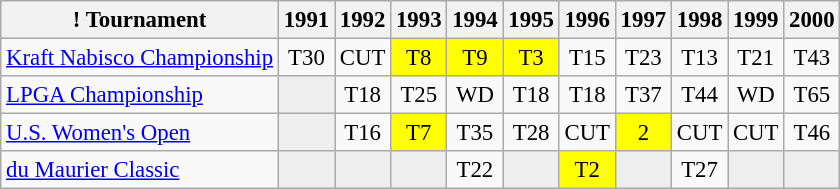<table class="wikitable" style="font-size:95%;text-align:center;">
<tr>
<th>! Tournament</th>
<th>1991</th>
<th>1992</th>
<th>1993</th>
<th>1994</th>
<th>1995</th>
<th>1996</th>
<th>1997</th>
<th>1998</th>
<th>1999</th>
<th>2000</th>
</tr>
<tr>
<td align=left><a href='#'>Kraft Nabisco Championship</a></td>
<td>T30</td>
<td>CUT</td>
<td style="background:yellow;">T8</td>
<td style="background:yellow;">T9</td>
<td style="background:yellow;">T3</td>
<td>T15</td>
<td>T23</td>
<td>T13</td>
<td>T21</td>
<td>T43</td>
</tr>
<tr>
<td align=left><a href='#'>LPGA Championship</a></td>
<td style="background:#eeeeee;"></td>
<td>T18</td>
<td>T25</td>
<td>WD</td>
<td>T18</td>
<td>T18</td>
<td>T37</td>
<td>T44</td>
<td>WD</td>
<td>T65</td>
</tr>
<tr>
<td align=left><a href='#'>U.S. Women's Open</a></td>
<td style="background:#eeeeee;"></td>
<td>T16</td>
<td style="background:yellow;">T7</td>
<td>T35</td>
<td>T28</td>
<td>CUT</td>
<td style="background:yellow;">2</td>
<td>CUT</td>
<td>CUT</td>
<td>T46</td>
</tr>
<tr>
<td align=left><a href='#'>du Maurier Classic</a></td>
<td style="background:#eeeeee;"></td>
<td style="background:#eeeeee;"></td>
<td style="background:#eeeeee;"></td>
<td>T22</td>
<td style="background:#eeeeee;"></td>
<td style="background:yellow;">T2</td>
<td style="background:#eeeeee;"></td>
<td>T27</td>
<td style="background:#eeeeee;"></td>
<td style="background:#eeeeee;"></td>
</tr>
</table>
